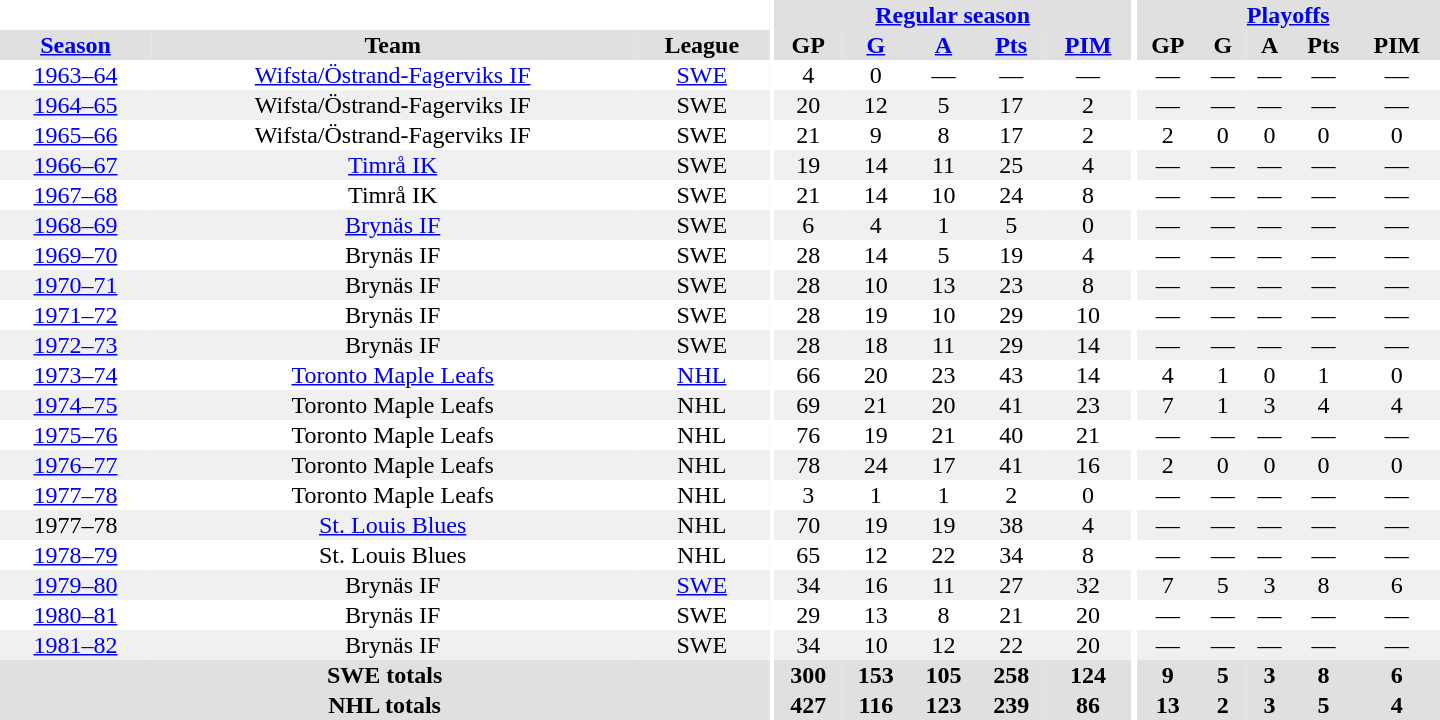<table border="0" cellpadding="1" cellspacing="0" style="text-align:center; width:60em">
<tr bgcolor="#e0e0e0">
<th colspan="3" bgcolor="#ffffff"></th>
<th rowspan="100" bgcolor="#ffffff"></th>
<th colspan="5"><a href='#'>Regular season</a></th>
<th rowspan="100" bgcolor="#ffffff"></th>
<th colspan="5"><a href='#'>Playoffs</a></th>
</tr>
<tr bgcolor="#e0e0e0">
<th><a href='#'>Season</a></th>
<th>Team</th>
<th>League</th>
<th>GP</th>
<th><a href='#'>G</a></th>
<th><a href='#'>A</a></th>
<th><a href='#'>Pts</a></th>
<th><a href='#'>PIM</a></th>
<th>GP</th>
<th>G</th>
<th>A</th>
<th>Pts</th>
<th>PIM</th>
</tr>
<tr>
<td><a href='#'>1963–64</a></td>
<td><a href='#'>Wifsta/Östrand-Fagerviks IF</a></td>
<td><a href='#'>SWE</a></td>
<td>4</td>
<td>0</td>
<td>—</td>
<td>—</td>
<td>—</td>
<td>—</td>
<td>—</td>
<td>—</td>
<td>—</td>
<td>—</td>
</tr>
<tr bgcolor="#f0f0f0">
<td><a href='#'>1964–65</a></td>
<td>Wifsta/Östrand-Fagerviks IF</td>
<td>SWE</td>
<td>20</td>
<td>12</td>
<td>5</td>
<td>17</td>
<td>2</td>
<td>—</td>
<td>—</td>
<td>—</td>
<td>—</td>
<td>—</td>
</tr>
<tr>
<td><a href='#'>1965–66</a></td>
<td>Wifsta/Östrand-Fagerviks IF</td>
<td>SWE</td>
<td>21</td>
<td>9</td>
<td>8</td>
<td>17</td>
<td>2</td>
<td>2</td>
<td>0</td>
<td>0</td>
<td>0</td>
<td>0</td>
</tr>
<tr bgcolor="#f0f0f0">
<td><a href='#'>1966–67</a></td>
<td><a href='#'>Timrå IK</a></td>
<td>SWE</td>
<td>19</td>
<td>14</td>
<td>11</td>
<td>25</td>
<td>4</td>
<td>—</td>
<td>—</td>
<td>—</td>
<td>—</td>
<td>—</td>
</tr>
<tr>
<td><a href='#'>1967–68</a></td>
<td>Timrå IK</td>
<td>SWE</td>
<td>21</td>
<td>14</td>
<td>10</td>
<td>24</td>
<td>8</td>
<td>—</td>
<td>—</td>
<td>—</td>
<td>—</td>
<td>—</td>
</tr>
<tr bgcolor="#f0f0f0">
<td><a href='#'>1968–69</a></td>
<td><a href='#'>Brynäs IF</a></td>
<td>SWE</td>
<td>6</td>
<td>4</td>
<td>1</td>
<td>5</td>
<td>0</td>
<td>—</td>
<td>—</td>
<td>—</td>
<td>—</td>
<td>—</td>
</tr>
<tr>
<td><a href='#'>1969–70</a></td>
<td>Brynäs IF</td>
<td>SWE</td>
<td>28</td>
<td>14</td>
<td>5</td>
<td>19</td>
<td>4</td>
<td>—</td>
<td>—</td>
<td>—</td>
<td>—</td>
<td>—</td>
</tr>
<tr bgcolor="#f0f0f0">
<td><a href='#'>1970–71</a></td>
<td>Brynäs IF</td>
<td>SWE</td>
<td>28</td>
<td>10</td>
<td>13</td>
<td>23</td>
<td>8</td>
<td>—</td>
<td>—</td>
<td>—</td>
<td>—</td>
<td>—</td>
</tr>
<tr>
<td><a href='#'>1971–72</a></td>
<td>Brynäs IF</td>
<td>SWE</td>
<td>28</td>
<td>19</td>
<td>10</td>
<td>29</td>
<td>10</td>
<td>—</td>
<td>—</td>
<td>—</td>
<td>—</td>
<td>—</td>
</tr>
<tr bgcolor="#f0f0f0">
<td><a href='#'>1972–73</a></td>
<td>Brynäs IF</td>
<td>SWE</td>
<td>28</td>
<td>18</td>
<td>11</td>
<td>29</td>
<td>14</td>
<td>—</td>
<td>—</td>
<td>—</td>
<td>—</td>
<td>—</td>
</tr>
<tr>
<td><a href='#'>1973–74</a></td>
<td><a href='#'>Toronto Maple Leafs</a></td>
<td><a href='#'>NHL</a></td>
<td>66</td>
<td>20</td>
<td>23</td>
<td>43</td>
<td>14</td>
<td>4</td>
<td>1</td>
<td>0</td>
<td>1</td>
<td>0</td>
</tr>
<tr bgcolor="#f0f0f0">
<td><a href='#'>1974–75</a></td>
<td>Toronto Maple Leafs</td>
<td>NHL</td>
<td>69</td>
<td>21</td>
<td>20</td>
<td>41</td>
<td>23</td>
<td>7</td>
<td>1</td>
<td>3</td>
<td>4</td>
<td>4</td>
</tr>
<tr>
<td><a href='#'>1975–76</a></td>
<td>Toronto Maple Leafs</td>
<td>NHL</td>
<td>76</td>
<td>19</td>
<td>21</td>
<td>40</td>
<td>21</td>
<td>—</td>
<td>—</td>
<td>—</td>
<td>—</td>
<td>—</td>
</tr>
<tr bgcolor="#f0f0f0">
<td><a href='#'>1976–77</a></td>
<td>Toronto Maple Leafs</td>
<td>NHL</td>
<td>78</td>
<td>24</td>
<td>17</td>
<td>41</td>
<td>16</td>
<td>2</td>
<td>0</td>
<td>0</td>
<td>0</td>
<td>0</td>
</tr>
<tr>
<td><a href='#'>1977–78</a></td>
<td>Toronto Maple Leafs</td>
<td>NHL</td>
<td>3</td>
<td>1</td>
<td>1</td>
<td>2</td>
<td>0</td>
<td>—</td>
<td>—</td>
<td>—</td>
<td>—</td>
<td>—</td>
</tr>
<tr bgcolor="#f0f0f0">
<td>1977–78</td>
<td><a href='#'>St. Louis Blues</a></td>
<td>NHL</td>
<td>70</td>
<td>19</td>
<td>19</td>
<td>38</td>
<td>4</td>
<td>—</td>
<td>—</td>
<td>—</td>
<td>—</td>
<td>—</td>
</tr>
<tr>
<td><a href='#'>1978–79</a></td>
<td>St. Louis Blues</td>
<td>NHL</td>
<td>65</td>
<td>12</td>
<td>22</td>
<td>34</td>
<td>8</td>
<td>—</td>
<td>—</td>
<td>—</td>
<td>—</td>
<td>—</td>
</tr>
<tr bgcolor="#f0f0f0">
<td><a href='#'>1979–80</a></td>
<td>Brynäs IF</td>
<td><a href='#'>SWE</a></td>
<td>34</td>
<td>16</td>
<td>11</td>
<td>27</td>
<td>32</td>
<td>7</td>
<td>5</td>
<td>3</td>
<td>8</td>
<td>6</td>
</tr>
<tr>
<td><a href='#'>1980–81</a></td>
<td>Brynäs IF</td>
<td>SWE</td>
<td>29</td>
<td>13</td>
<td>8</td>
<td>21</td>
<td>20</td>
<td>—</td>
<td>—</td>
<td>—</td>
<td>—</td>
<td>—</td>
</tr>
<tr bgcolor="#f0f0f0">
<td><a href='#'>1981–82</a></td>
<td>Brynäs IF</td>
<td>SWE</td>
<td>34</td>
<td>10</td>
<td>12</td>
<td>22</td>
<td>20</td>
<td>—</td>
<td>—</td>
<td>—</td>
<td>—</td>
<td>—</td>
</tr>
<tr bgcolor="#e0e0e0">
<th colspan="3">SWE totals</th>
<th>300</th>
<th>153</th>
<th>105</th>
<th>258</th>
<th>124</th>
<th>9</th>
<th>5</th>
<th>3</th>
<th>8</th>
<th>6</th>
</tr>
<tr bgcolor="#e0e0e0">
<th colspan="3">NHL totals</th>
<th>427</th>
<th>116</th>
<th>123</th>
<th>239</th>
<th>86</th>
<th>13</th>
<th>2</th>
<th>3</th>
<th>5</th>
<th>4</th>
</tr>
</table>
